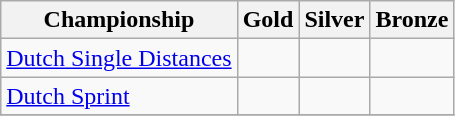<table class="wikitable">
<tr>
<th>Championship</th>
<th>Gold <br> </th>
<th>Silver <br> </th>
<th>Bronze <br> </th>
</tr>
<tr>
<td><a href='#'>Dutch Single Distances</a></td>
<td></td>
<td></td>
<td></td>
</tr>
<tr>
<td><a href='#'>Dutch Sprint</a></td>
<td></td>
<td></td>
<td></td>
</tr>
<tr>
</tr>
</table>
